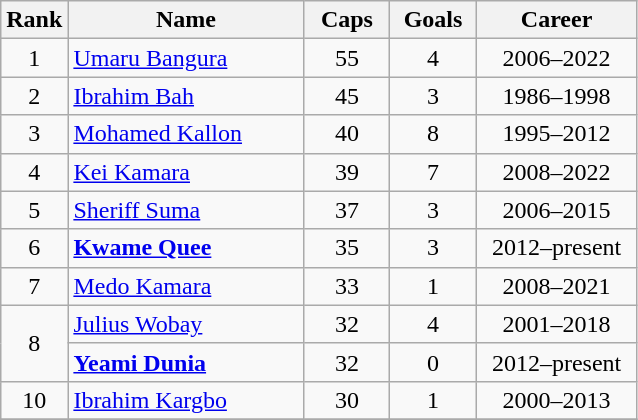<table class="wikitable sortable" style="text-align: center;">
<tr>
<th width=30px>Rank</th>
<th class="unsortable" style="width:150px;">Name</th>
<th width=50px>Caps</th>
<th width=50px>Goals</th>
<th class="unsortable" style="width:100px;">Career</th>
</tr>
<tr>
<td>1</td>
<td align=left><a href='#'>Umaru Bangura</a></td>
<td>55</td>
<td>4</td>
<td>2006–2022</td>
</tr>
<tr>
<td>2</td>
<td align=left><a href='#'>Ibrahim Bah</a></td>
<td>45</td>
<td>3</td>
<td>1986–1998</td>
</tr>
<tr>
<td>3</td>
<td align=left><a href='#'>Mohamed Kallon</a></td>
<td>40</td>
<td>8</td>
<td>1995–2012</td>
</tr>
<tr>
<td>4</td>
<td align=left><a href='#'>Kei Kamara</a></td>
<td>39</td>
<td>7</td>
<td>2008–2022</td>
</tr>
<tr>
<td>5</td>
<td align=left><a href='#'>Sheriff Suma</a></td>
<td>37</td>
<td>3</td>
<td>2006–2015</td>
</tr>
<tr>
<td>6</td>
<td align=left><strong><a href='#'>Kwame Quee</a></strong></td>
<td>35</td>
<td>3</td>
<td>2012–present</td>
</tr>
<tr>
<td>7</td>
<td align=left><a href='#'>Medo Kamara</a></td>
<td>33</td>
<td>1</td>
<td>2008–2021</td>
</tr>
<tr>
<td rowspan=2>8</td>
<td align=left><a href='#'>Julius Wobay</a></td>
<td>32</td>
<td>4</td>
<td>2001–2018</td>
</tr>
<tr>
<td align=left><strong><a href='#'>Yeami Dunia</a></strong></td>
<td>32</td>
<td>0</td>
<td>2012–present</td>
</tr>
<tr>
<td>10</td>
<td align=left><a href='#'>Ibrahim Kargbo</a></td>
<td>30</td>
<td>1</td>
<td>2000–2013</td>
</tr>
<tr>
</tr>
</table>
